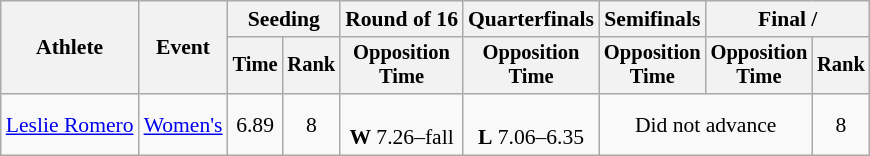<table class="wikitable" style="font-size:90%; text-align:center">
<tr>
<th rowspan=2>Athlete</th>
<th rowspan=2>Event</th>
<th colspan="2">Seeding</th>
<th>Round of 16</th>
<th>Quarterfinals</th>
<th>Semifinals</th>
<th colspan="2">Final / </th>
</tr>
<tr style="font-size:95%">
<th>Time</th>
<th>Rank</th>
<th>Opposition<br>Time</th>
<th>Opposition<br>Time</th>
<th>Opposition<br>Time</th>
<th>Opposition<br>Time</th>
<th>Rank</th>
</tr>
<tr align=center>
<td align=left><a href='#'>Leslie Romero</a></td>
<td align=left><a href='#'>Women's</a></td>
<td>6.89</td>
<td>8</td>
<td><br><strong>W</strong> 7.26–fall</td>
<td><br><strong>L</strong> 7.06–6.35</td>
<td colspan=2>Did not advance</td>
<td>8</td>
</tr>
</table>
